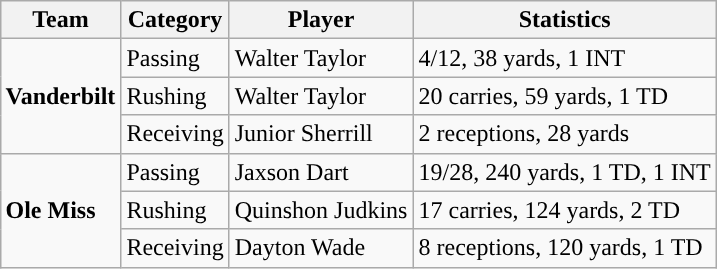<table class="wikitable" style="float: right;">
<tr>
<th>Team</th>
<th>Category</th>
<th>Player</th>
<th>Statistics</th>
</tr>
<tr>
<td rowspan=3><strong>Vanderbilt</strong></td>
<td>Passing</td>
<td>Walter Taylor</td>
<td>4/12, 38 yards, 1 INT</td>
</tr>
<tr>
<td>Rushing</td>
<td>Walter Taylor</td>
<td>20 carries, 59 yards, 1 TD</td>
</tr>
<tr>
<td>Receiving</td>
<td>Junior Sherrill</td>
<td>2 receptions, 28 yards</td>
</tr>
<tr>
<td rowspan=3><strong>Ole Miss</strong></td>
<td>Passing</td>
<td>Jaxson Dart</td>
<td>19/28, 240 yards, 1 TD, 1 INT</td>
</tr>
<tr>
<td>Rushing</td>
<td>Quinshon Judkins</td>
<td>17 carries, 124 yards, 2 TD</td>
</tr>
<tr>
<td>Receiving</td>
<td>Dayton Wade</td>
<td>8 receptions, 120 yards, 1 TD</td>
</tr>
</table>
